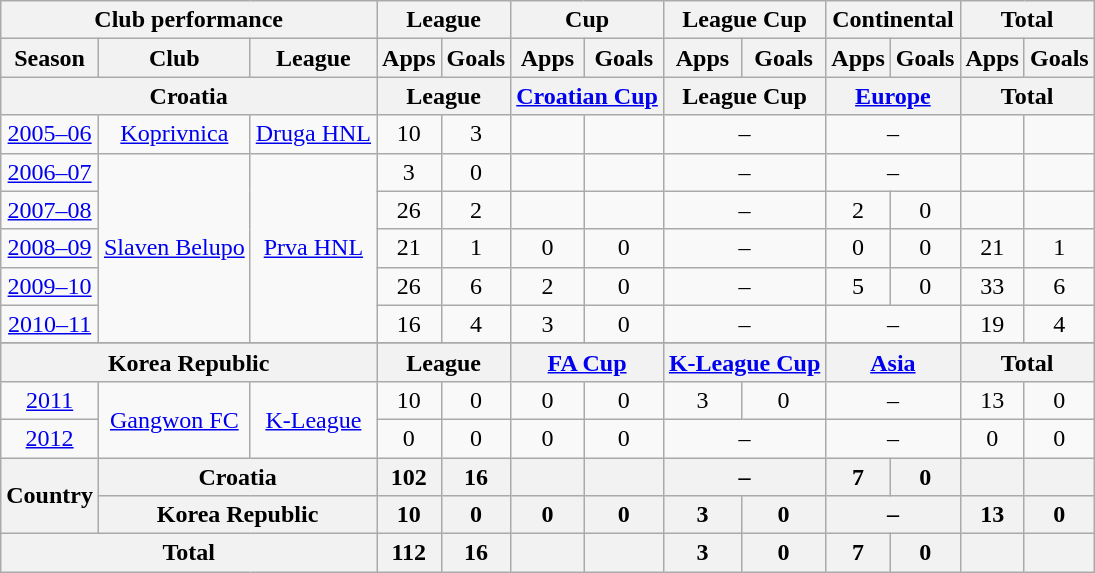<table class="wikitable" style="text-align:center;">
<tr>
<th colspan=3>Club performance</th>
<th colspan=2>League</th>
<th colspan=2>Cup</th>
<th colspan=2>League Cup</th>
<th colspan=2>Continental</th>
<th colspan=2>Total</th>
</tr>
<tr>
<th>Season</th>
<th>Club</th>
<th>League</th>
<th>Apps</th>
<th>Goals</th>
<th>Apps</th>
<th>Goals</th>
<th>Apps</th>
<th>Goals</th>
<th>Apps</th>
<th>Goals</th>
<th>Apps</th>
<th>Goals</th>
</tr>
<tr>
<th colspan=3>Croatia</th>
<th colspan=2>League</th>
<th colspan=2><a href='#'>Croatian Cup</a></th>
<th colspan=2>League Cup</th>
<th colspan=2><a href='#'>Europe</a></th>
<th colspan=2>Total</th>
</tr>
<tr>
<td><a href='#'>2005–06</a></td>
<td rowspan=1><a href='#'>Koprivnica</a></td>
<td rowspan=1><a href='#'>Druga HNL</a></td>
<td>10</td>
<td>3</td>
<td></td>
<td></td>
<td colspan=2>–</td>
<td colspan=2>–</td>
<td></td>
<td></td>
</tr>
<tr>
<td><a href='#'>2006–07</a></td>
<td rowspan=5><a href='#'>Slaven Belupo</a></td>
<td rowspan=5><a href='#'>Prva HNL</a></td>
<td>3</td>
<td>0</td>
<td></td>
<td></td>
<td colspan=2>–</td>
<td colspan=2>–</td>
<td></td>
<td></td>
</tr>
<tr>
<td><a href='#'>2007–08</a></td>
<td>26</td>
<td>2</td>
<td></td>
<td></td>
<td colspan=2>–</td>
<td>2</td>
<td>0</td>
<td></td>
<td></td>
</tr>
<tr>
<td><a href='#'>2008–09</a></td>
<td>21</td>
<td>1</td>
<td>0</td>
<td>0</td>
<td colspan=2>–</td>
<td>0</td>
<td>0</td>
<td>21</td>
<td>1</td>
</tr>
<tr>
<td><a href='#'>2009–10</a></td>
<td>26</td>
<td>6</td>
<td>2</td>
<td>0</td>
<td colspan=2>–</td>
<td>5</td>
<td>0</td>
<td>33</td>
<td>6</td>
</tr>
<tr>
<td><a href='#'>2010–11</a></td>
<td>16</td>
<td>4</td>
<td>3</td>
<td>0</td>
<td colspan=2>–</td>
<td colspan=2>–</td>
<td>19</td>
<td>4</td>
</tr>
<tr>
</tr>
<tr>
<th colspan=3>Korea Republic</th>
<th colspan=2>League</th>
<th colspan=2><a href='#'>FA Cup</a></th>
<th colspan=2><a href='#'>K-League Cup</a></th>
<th colspan=2><a href='#'>Asia</a></th>
<th colspan=2>Total</th>
</tr>
<tr>
<td><a href='#'>2011</a></td>
<td rowspan=2><a href='#'>Gangwon FC</a></td>
<td rowspan=2><a href='#'>K-League</a></td>
<td>10</td>
<td>0</td>
<td>0</td>
<td>0</td>
<td>3</td>
<td>0</td>
<td colspan=2>–</td>
<td>13</td>
<td>0</td>
</tr>
<tr>
<td><a href='#'>2012</a></td>
<td>0</td>
<td>0</td>
<td>0</td>
<td>0</td>
<td colspan=2>–</td>
<td colspan=2>–</td>
<td>0</td>
<td>0</td>
</tr>
<tr>
<th rowspan=2>Country</th>
<th colspan=2>Croatia</th>
<th>102</th>
<th>16</th>
<th></th>
<th></th>
<th colspan=2>–</th>
<th>7</th>
<th>0</th>
<th></th>
<th></th>
</tr>
<tr>
<th colspan=2>Korea Republic</th>
<th>10</th>
<th>0</th>
<th>0</th>
<th>0</th>
<th>3</th>
<th>0</th>
<th colspan=2>–</th>
<th>13</th>
<th>0</th>
</tr>
<tr>
<th colspan=3>Total</th>
<th>112</th>
<th>16</th>
<th></th>
<th></th>
<th>3</th>
<th>0</th>
<th>7</th>
<th>0</th>
<th></th>
<th></th>
</tr>
</table>
